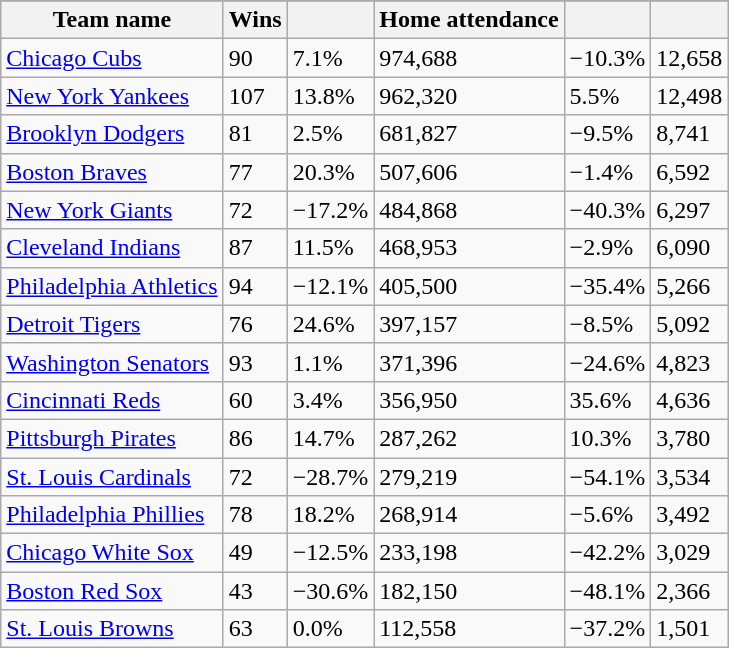<table class="wikitable sortable">
<tr style="text-align:center; font-size:larger;">
</tr>
<tr>
<th>Team name</th>
<th>Wins</th>
<th></th>
<th>Home attendance</th>
<th></th>
<th></th>
</tr>
<tr>
<td><a href='#'>Chicago Cubs</a></td>
<td>90</td>
<td>7.1%</td>
<td>974,688</td>
<td>−10.3%</td>
<td>12,658</td>
</tr>
<tr>
<td><a href='#'>New York Yankees</a></td>
<td>107</td>
<td>13.8%</td>
<td>962,320</td>
<td>5.5%</td>
<td>12,498</td>
</tr>
<tr>
<td><a href='#'>Brooklyn Dodgers</a></td>
<td>81</td>
<td>2.5%</td>
<td>681,827</td>
<td>−9.5%</td>
<td>8,741</td>
</tr>
<tr>
<td><a href='#'>Boston Braves</a></td>
<td>77</td>
<td>20.3%</td>
<td>507,606</td>
<td>−1.4%</td>
<td>6,592</td>
</tr>
<tr>
<td><a href='#'>New York Giants</a></td>
<td>72</td>
<td>−17.2%</td>
<td>484,868</td>
<td>−40.3%</td>
<td>6,297</td>
</tr>
<tr>
<td><a href='#'>Cleveland Indians</a></td>
<td>87</td>
<td>11.5%</td>
<td>468,953</td>
<td>−2.9%</td>
<td>6,090</td>
</tr>
<tr>
<td><a href='#'>Philadelphia Athletics</a></td>
<td>94</td>
<td>−12.1%</td>
<td>405,500</td>
<td>−35.4%</td>
<td>5,266</td>
</tr>
<tr>
<td><a href='#'>Detroit Tigers</a></td>
<td>76</td>
<td>24.6%</td>
<td>397,157</td>
<td>−8.5%</td>
<td>5,092</td>
</tr>
<tr>
<td><a href='#'>Washington Senators</a></td>
<td>93</td>
<td>1.1%</td>
<td>371,396</td>
<td>−24.6%</td>
<td>4,823</td>
</tr>
<tr>
<td><a href='#'>Cincinnati Reds</a></td>
<td>60</td>
<td>3.4%</td>
<td>356,950</td>
<td>35.6%</td>
<td>4,636</td>
</tr>
<tr>
<td><a href='#'>Pittsburgh Pirates</a></td>
<td>86</td>
<td>14.7%</td>
<td>287,262</td>
<td>10.3%</td>
<td>3,780</td>
</tr>
<tr>
<td><a href='#'>St. Louis Cardinals</a></td>
<td>72</td>
<td>−28.7%</td>
<td>279,219</td>
<td>−54.1%</td>
<td>3,534</td>
</tr>
<tr>
<td><a href='#'>Philadelphia Phillies</a></td>
<td>78</td>
<td>18.2%</td>
<td>268,914</td>
<td>−5.6%</td>
<td>3,492</td>
</tr>
<tr>
<td><a href='#'>Chicago White Sox</a></td>
<td>49</td>
<td>−12.5%</td>
<td>233,198</td>
<td>−42.2%</td>
<td>3,029</td>
</tr>
<tr>
<td><a href='#'>Boston Red Sox</a></td>
<td>43</td>
<td>−30.6%</td>
<td>182,150</td>
<td>−48.1%</td>
<td>2,366</td>
</tr>
<tr>
<td><a href='#'>St. Louis Browns</a></td>
<td>63</td>
<td>0.0%</td>
<td>112,558</td>
<td>−37.2%</td>
<td>1,501</td>
</tr>
</table>
